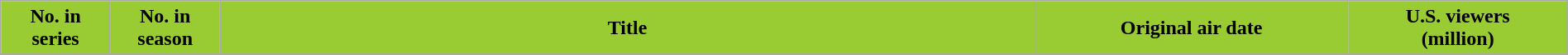<table class="wikitable plainrowheaders" style="width:100%;">
<tr>
<th scope="col" style="background-color: #99CC33; color: #000000;" width=7%>No. in<br>series</th>
<th scope="col" style="background-color: #99CC33; color: #000000;" width=7%>No. in<br>season</th>
<th scope="col" style="background-color: #99CC33; color: #000000;">Title</th>
<th scope="col" style="background-color: #99CC33; color: #000000;" width=20%>Original air date</th>
<th scope="col" style="background-color: #99CC33; color: #000000;" width=14%>U.S. viewers<br>(million)</th>
</tr>
<tr>
</tr>
</table>
